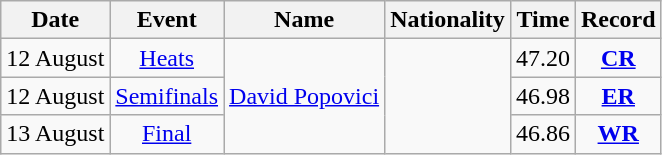<table class="wikitable" style=text-align:center>
<tr>
<th>Date</th>
<th>Event</th>
<th>Name</th>
<th>Nationality</th>
<th>Time</th>
<th>Record</th>
</tr>
<tr>
<td>12 August</td>
<td><a href='#'>Heats</a></td>
<td rowspan=3 align=left><a href='#'>David Popovici</a></td>
<td rowspan=3 align=left></td>
<td>47.20</td>
<td><strong><a href='#'>CR</a></strong></td>
</tr>
<tr>
<td>12 August</td>
<td><a href='#'>Semifinals</a></td>
<td>46.98</td>
<td><strong><a href='#'>ER</a></strong></td>
</tr>
<tr>
<td>13 August</td>
<td><a href='#'>Final</a></td>
<td>46.86</td>
<td><strong><a href='#'>WR</a></strong></td>
</tr>
</table>
